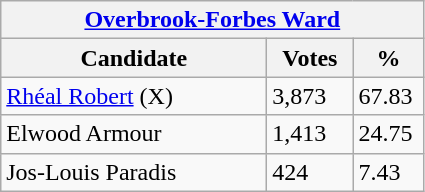<table class="wikitable">
<tr>
<th colspan="3"><a href='#'>Overbrook-Forbes Ward</a></th>
</tr>
<tr>
<th style="width: 170px">Candidate</th>
<th style="width: 50px">Votes</th>
<th style="width: 40px">%</th>
</tr>
<tr>
<td><a href='#'>Rhéal Robert</a> (X)</td>
<td>3,873</td>
<td>67.83</td>
</tr>
<tr>
<td>Elwood Armour</td>
<td>1,413</td>
<td>24.75</td>
</tr>
<tr>
<td>Jos-Louis Paradis</td>
<td>424</td>
<td>7.43</td>
</tr>
</table>
